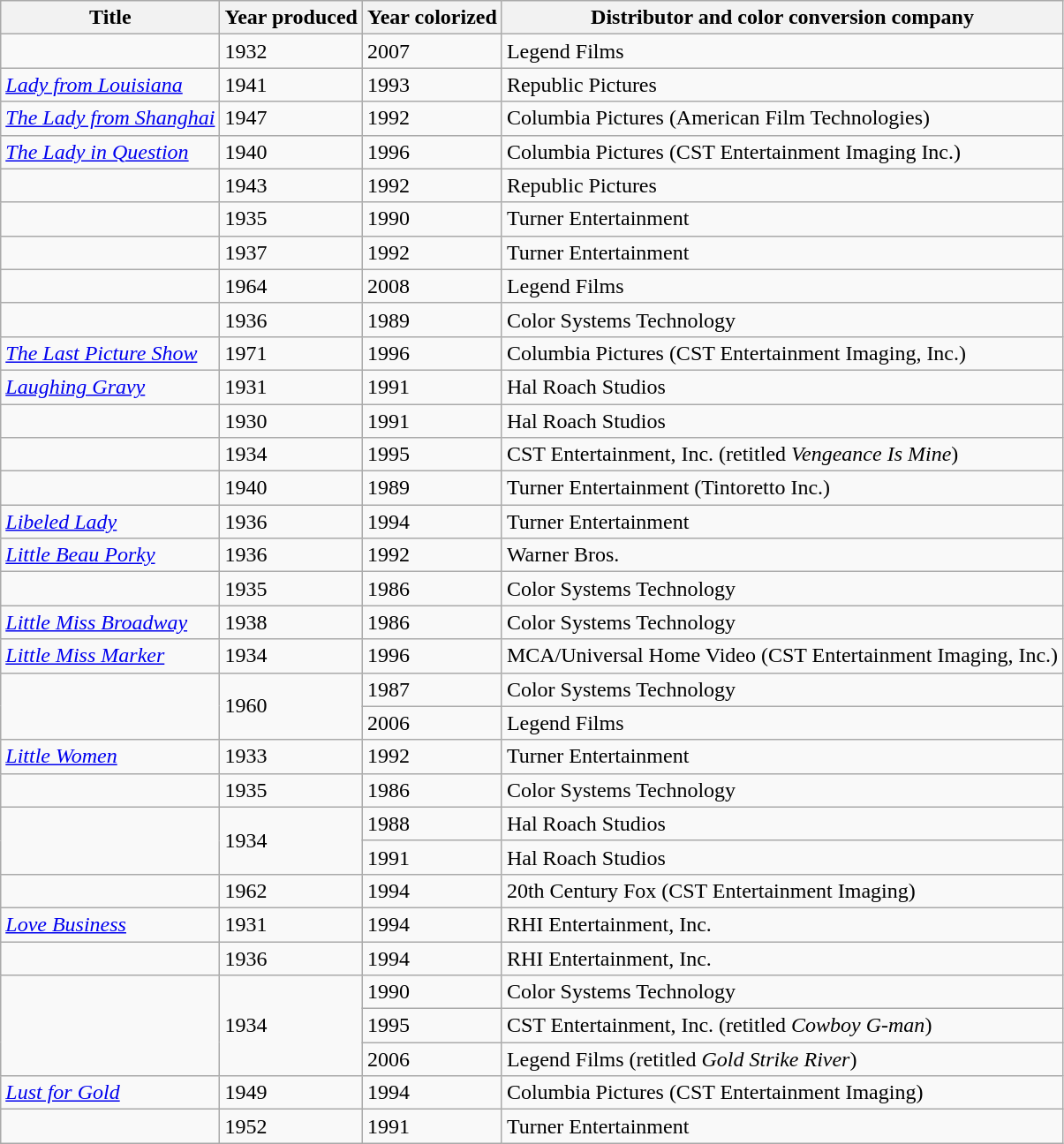<table class="wikitable sortable">
<tr>
<th>Title</th>
<th>Year produced</th>
<th>Year colorized</th>
<th>Distributor and color conversion company</th>
</tr>
<tr>
<td><em></em></td>
<td>1932</td>
<td>2007</td>
<td>Legend Films</td>
</tr>
<tr>
<td><em><a href='#'>Lady from Louisiana</a></em></td>
<td>1941</td>
<td>1993</td>
<td>Republic Pictures</td>
</tr>
<tr>
<td><em><a href='#'>The Lady from Shanghai</a></em></td>
<td>1947</td>
<td>1992</td>
<td>Columbia Pictures (American Film Technologies)</td>
</tr>
<tr>
<td><em><a href='#'>The Lady in Question</a></em></td>
<td>1940</td>
<td>1996</td>
<td>Columbia Pictures (CST Entertainment Imaging Inc.)</td>
</tr>
<tr>
<td><em></em></td>
<td>1943</td>
<td>1992</td>
<td>Republic Pictures</td>
</tr>
<tr>
<td><em></em></td>
<td>1935</td>
<td>1990</td>
<td>Turner Entertainment</td>
</tr>
<tr>
<td><em></em></td>
<td>1937</td>
<td>1992</td>
<td>Turner Entertainment</td>
</tr>
<tr>
<td><em></em></td>
<td>1964</td>
<td>2008</td>
<td>Legend Films</td>
</tr>
<tr>
<td><em></em></td>
<td>1936</td>
<td>1989</td>
<td>Color Systems Technology</td>
</tr>
<tr>
<td><em><a href='#'>The Last Picture Show</a></em></td>
<td>1971</td>
<td>1996</td>
<td>Columbia Pictures (CST Entertainment Imaging, Inc.)</td>
</tr>
<tr>
<td><em><a href='#'>Laughing Gravy</a></em></td>
<td>1931</td>
<td>1991</td>
<td>Hal Roach Studios</td>
</tr>
<tr>
<td><em></em></td>
<td>1930</td>
<td>1991</td>
<td>Hal Roach Studios</td>
</tr>
<tr>
<td><em></em></td>
<td>1934</td>
<td>1995</td>
<td>CST Entertainment, Inc. (retitled <em>Vengeance Is Mine</em>)</td>
</tr>
<tr>
<td><em></em></td>
<td>1940</td>
<td>1989</td>
<td>Turner Entertainment (Tintoretto Inc.)</td>
</tr>
<tr>
<td><em><a href='#'>Libeled Lady</a></em></td>
<td>1936</td>
<td>1994</td>
<td>Turner Entertainment</td>
</tr>
<tr>
<td><em><a href='#'>Little Beau Porky</a></em></td>
<td>1936</td>
<td>1992</td>
<td>Warner Bros.</td>
</tr>
<tr>
<td><em></em></td>
<td>1935</td>
<td>1986</td>
<td>Color Systems Technology</td>
</tr>
<tr>
<td><em><a href='#'>Little Miss Broadway</a></em></td>
<td>1938</td>
<td>1986</td>
<td>Color Systems Technology</td>
</tr>
<tr>
<td><em><a href='#'>Little Miss Marker</a></em></td>
<td>1934</td>
<td>1996</td>
<td>MCA/Universal Home Video (CST Entertainment Imaging, Inc.)</td>
</tr>
<tr>
<td rowspan="2"><em></em></td>
<td rowspan="2">1960</td>
<td>1987</td>
<td>Color Systems Technology</td>
</tr>
<tr>
<td>2006</td>
<td>Legend Films</td>
</tr>
<tr>
<td><em><a href='#'>Little Women</a></em></td>
<td>1933</td>
<td>1992</td>
<td>Turner Entertainment</td>
</tr>
<tr>
<td><em></em></td>
<td>1935</td>
<td>1986</td>
<td>Color Systems Technology</td>
</tr>
<tr>
<td rowspan="2"><em></em></td>
<td rowspan="2">1934</td>
<td>1988</td>
<td>Hal Roach Studios</td>
</tr>
<tr>
<td>1991</td>
<td>Hal Roach Studios</td>
</tr>
<tr>
<td><em></em></td>
<td>1962</td>
<td>1994</td>
<td>20th Century Fox (CST Entertainment Imaging)</td>
</tr>
<tr>
<td><em><a href='#'>Love Business</a></em></td>
<td>1931</td>
<td>1994</td>
<td>RHI Entertainment, Inc.</td>
</tr>
<tr>
<td><em></em></td>
<td>1936</td>
<td>1994</td>
<td>RHI Entertainment, Inc.</td>
</tr>
<tr>
<td rowspan="3"><em></em></td>
<td rowspan="3">1934</td>
<td>1990</td>
<td>Color Systems Technology</td>
</tr>
<tr>
<td>1995</td>
<td>CST Entertainment, Inc. (retitled <em>Cowboy G-man</em>)</td>
</tr>
<tr>
<td>2006</td>
<td>Legend Films (retitled <em>Gold Strike River</em>)</td>
</tr>
<tr>
<td><em><a href='#'>Lust for Gold</a></em></td>
<td>1949</td>
<td>1994</td>
<td>Columbia Pictures (CST Entertainment Imaging)</td>
</tr>
<tr>
<td><em></em></td>
<td>1952</td>
<td>1991</td>
<td>Turner Entertainment</td>
</tr>
</table>
